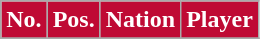<table class="wikitable sortable">
<tr>
<th style="background:#BF0A34; color:white;" scope="col">No.</th>
<th style="background:#BF0A34; color:white;" scope="col">Pos.</th>
<th style="background:#BF0A34; color:white;" scope="col">Nation</th>
<th style="background:#BF0A34; color:white;" scope="col">Player</th>
</tr>
<tr>
</tr>
</table>
